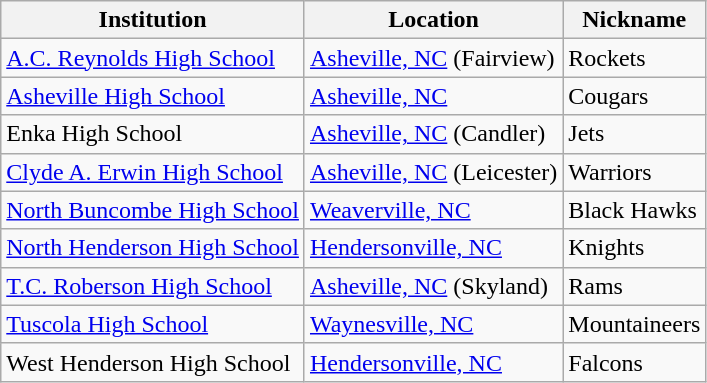<table class="wikitable">
<tr>
<th>Institution</th>
<th>Location</th>
<th>Nickname</th>
</tr>
<tr>
<td><a href='#'>A.C. Reynolds High School</a></td>
<td><a href='#'>Asheville, NC</a> (Fairview)</td>
<td>Rockets</td>
</tr>
<tr>
<td><a href='#'>Asheville High School</a></td>
<td><a href='#'>Asheville, NC</a></td>
<td>Cougars</td>
</tr>
<tr>
<td>Enka High School</td>
<td><a href='#'>Asheville, NC</a> (Candler)</td>
<td>Jets</td>
</tr>
<tr>
<td><a href='#'>Clyde A. Erwin High School</a></td>
<td><a href='#'>Asheville, NC</a> (Leicester)</td>
<td>Warriors</td>
</tr>
<tr>
<td><a href='#'>North Buncombe High School</a></td>
<td><a href='#'>Weaverville, NC</a></td>
<td>Black Hawks</td>
</tr>
<tr>
<td><a href='#'>North Henderson High School</a></td>
<td><a href='#'>Hendersonville, NC</a></td>
<td>Knights</td>
</tr>
<tr>
<td><a href='#'>T.C. Roberson High School</a></td>
<td><a href='#'>Asheville, NC</a> (Skyland)</td>
<td>Rams</td>
</tr>
<tr>
<td><a href='#'>Tuscola High School</a></td>
<td><a href='#'>Waynesville, NC</a></td>
<td>Mountaineers</td>
</tr>
<tr>
<td>West Henderson High School</td>
<td><a href='#'>Hendersonville, NC</a></td>
<td>Falcons</td>
</tr>
</table>
